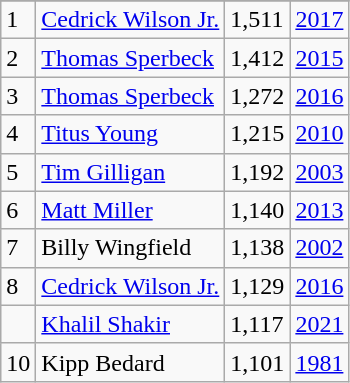<table class="wikitable">
<tr>
</tr>
<tr>
<td>1</td>
<td><a href='#'>Cedrick Wilson Jr.</a></td>
<td>1,511</td>
<td><a href='#'>2017</a></td>
</tr>
<tr>
<td>2</td>
<td><a href='#'>Thomas Sperbeck</a></td>
<td>1,412</td>
<td><a href='#'>2015</a></td>
</tr>
<tr>
<td>3</td>
<td><a href='#'>Thomas Sperbeck</a></td>
<td>1,272</td>
<td><a href='#'>2016</a></td>
</tr>
<tr>
<td>4</td>
<td><a href='#'>Titus Young</a></td>
<td>1,215</td>
<td><a href='#'>2010</a></td>
</tr>
<tr>
<td>5</td>
<td><a href='#'>Tim Gilligan</a></td>
<td>1,192</td>
<td><a href='#'>2003</a></td>
</tr>
<tr>
<td>6</td>
<td><a href='#'>Matt Miller</a></td>
<td>1,140</td>
<td><a href='#'>2013</a></td>
</tr>
<tr>
<td>7</td>
<td>Billy Wingfield</td>
<td>1,138</td>
<td><a href='#'>2002</a></td>
</tr>
<tr>
<td>8</td>
<td><a href='#'>Cedrick Wilson Jr.</a></td>
<td>1,129</td>
<td><a href='#'>2016</a></td>
</tr>
<tr>
<td></td>
<td><a href='#'>Khalil Shakir</a></td>
<td>1,117</td>
<td><a href='#'>2021</a></td>
</tr>
<tr>
<td>10</td>
<td>Kipp Bedard</td>
<td>1,101</td>
<td><a href='#'>1981</a></td>
</tr>
</table>
